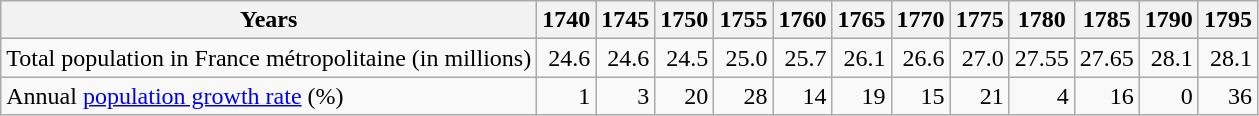<table class="wikitable " style="text-align:right">
<tr>
<th>Years</th>
<th>1740</th>
<th>1745</th>
<th>1750</th>
<th>1755</th>
<th>1760</th>
<th>1765</th>
<th>1770</th>
<th>1775</th>
<th>1780</th>
<th>1785</th>
<th>1790</th>
<th>1795</th>
</tr>
<tr>
<td style="text-align:left;">Total population in France métropolitaine (in millions)</td>
<td>24.6</td>
<td>24.6</td>
<td>24.5</td>
<td>25.0</td>
<td>25.7</td>
<td>26.1</td>
<td>26.6</td>
<td>27.0</td>
<td>27.55</td>
<td>27.65</td>
<td>28.1</td>
<td>28.1</td>
</tr>
<tr>
<td style="text-align:left;">Annual <a href='#'>population growth rate</a> (%)</td>
<td style="text-align:right;">1</td>
<td style="text-align:right;">3</td>
<td style="text-align:right;">20</td>
<td style="text-align:right;">28</td>
<td style="text-align:right;">14</td>
<td style="text-align:right; ">19</td>
<td style="text-align:right;">15</td>
<td style="text-align:right;">21</td>
<td style="text-align:right;">4</td>
<td style="text-align:right;">16</td>
<td>0</td>
<td style="text-align:right;">36</td>
</tr>
</table>
